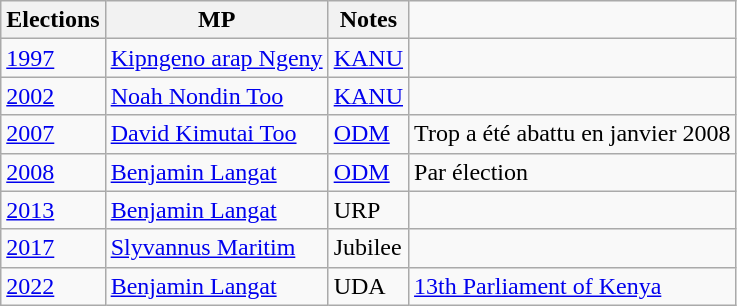<table class = "wikitable">
<tr>
<th>Elections</th>
<th>MP</th>
<th>Notes</th>
</tr>
<tr>
<td><a href='#'>1997</a></td>
<td><a href='#'>Kipngeno arap Ngeny</a></td>
<td><a href='#'>KANU</a></td>
<td></td>
</tr>
<tr>
<td><a href='#'>2002</a></td>
<td><a href='#'>Noah Nondin Too</a></td>
<td><a href='#'>KANU</a></td>
<td></td>
</tr>
<tr>
<td><a href='#'>2007</a></td>
<td><a href='#'>David Kimutai Too</a></td>
<td><a href='#'>ODM</a></td>
<td>Trop a été abattu en janvier 2008</td>
</tr>
<tr>
<td><a href='#'>2008</a></td>
<td><a href='#'>Benjamin Langat</a></td>
<td><a href='#'>ODM</a></td>
<td>Par élection </td>
</tr>
<tr>
<td><a href='#'>2013</a></td>
<td><a href='#'>Benjamin Langat</a></td>
<td>URP</td>
<td></td>
</tr>
<tr>
<td><a href='#'>2017</a></td>
<td><a href='#'>Slyvannus Maritim</a></td>
<td>Jubilee</td>
<td></td>
</tr>
<tr>
<td><a href='#'>2022</a></td>
<td><a href='#'>Benjamin Langat</a></td>
<td>UDA</td>
<td><a href='#'>13th Parliament of Kenya</a></td>
</tr>
</table>
